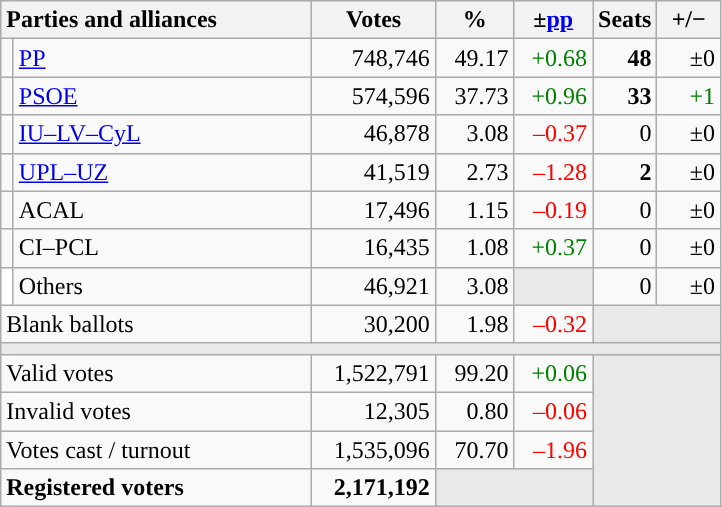<table class="wikitable" style="text-align:right;">
<tr>
<th style="text-align:left;" colspan="2" width="200">Parties and alliances</th>
<th width="75">Votes</th>
<th width="45">%</th>
<th width="45">±<a href='#'>pp</a></th>
<th width="35">Seats</th>
<th width="35">+/−</th>
</tr>
<tr>
<td width="1" style="color:inherit;background:"></td>
<td align="left"><a href='#'>PP</a></td>
<td>748,746</td>
<td>49.17</td>
<td style="color:green;">+0.68</td>
<td><strong>48</strong></td>
<td>±0</td>
</tr>
<tr>
<td style="color:inherit;background:"></td>
<td align="left"><a href='#'>PSOE</a></td>
<td>574,596</td>
<td>37.73</td>
<td style="color:green;">+0.96</td>
<td><strong>33</strong></td>
<td style="color:green;">+1</td>
</tr>
<tr>
<td style="color:inherit;background:"></td>
<td align="left"><a href='#'>IU–LV–CyL</a></td>
<td>46,878</td>
<td>3.08</td>
<td style="color:red;">–0.37</td>
<td>0</td>
<td>±0</td>
</tr>
<tr>
<td style="color:inherit;background:"></td>
<td align="left"><a href='#'>UPL–UZ</a></td>
<td>41,519</td>
<td>2.73</td>
<td style="color:red;">–1.28</td>
<td><strong>2</strong></td>
<td>±0</td>
</tr>
<tr>
<td style="color:inherit;background:"></td>
<td align="left">ACAL</td>
<td>17,496</td>
<td>1.15</td>
<td style="color:red;">–0.19</td>
<td>0</td>
<td>±0</td>
</tr>
<tr>
<td style="color:inherit;background:"></td>
<td align="left">CI–PCL</td>
<td>16,435</td>
<td>1.08</td>
<td style="color:green;">+0.37</td>
<td>0</td>
<td>±0</td>
</tr>
<tr>
<td bgcolor="white"></td>
<td align="left">Others</td>
<td>46,921</td>
<td>3.08</td>
<td bgcolor="#E9E9E9"></td>
<td>0</td>
<td>±0</td>
</tr>
<tr>
<td align="left" colspan="2">Blank ballots</td>
<td>30,200</td>
<td>1.98</td>
<td style="color:red;">–0.32</td>
<td bgcolor="#E9E9E9" colspan="2"></td>
</tr>
<tr>
<td colspan="7" bgcolor="#E9E9E9"></td>
</tr>
<tr>
<td align="left" colspan="2">Valid votes</td>
<td>1,522,791</td>
<td>99.20</td>
<td style="color:green;">+0.06</td>
<td bgcolor="#E9E9E9" colspan="2" rowspan="4"></td>
</tr>
<tr>
<td align="left" colspan="2">Invalid votes</td>
<td>12,305</td>
<td>0.80</td>
<td style="color:red;">–0.06</td>
</tr>
<tr>
<td align="left" colspan="2">Votes cast / turnout</td>
<td>1,535,096</td>
<td>70.70</td>
<td style="color:red;">–1.96</td>
</tr>
<tr style="font-weight:bold;">
<td align="left" colspan="2">Registered voters</td>
<td>2,171,192</td>
<td bgcolor="#E9E9E9" colspan="2"></td>
</tr>
</table>
